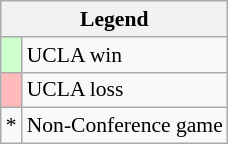<table class="wikitable" style="font-size:90%">
<tr>
<th colspan=2>Legend</th>
</tr>
<tr>
<td style="background:#ccffcc;"> </td>
<td>UCLA win</td>
</tr>
<tr>
<td style="background:#fbb;"> </td>
<td>UCLA loss</td>
</tr>
<tr>
<td>*</td>
<td>Non-Conference game</td>
</tr>
</table>
